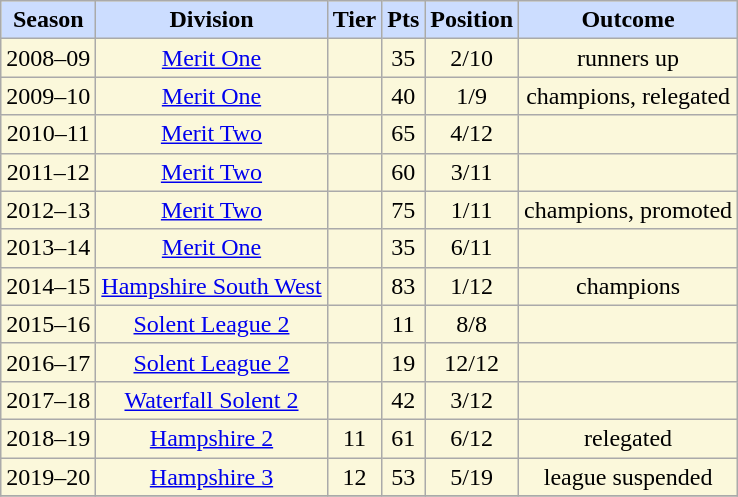<table class="wikitable" style="text-align:center; background:#fbf8db;">
<tr style="font-weight:bold; background:#cdf;">
<td>Season</td>
<td>Division</td>
<td>Tier</td>
<td>Pts</td>
<td>Position</td>
<td>Outcome</td>
</tr>
<tr>
<td>2008–09</td>
<td><a href='#'>Merit One</a></td>
<td></td>
<td>35</td>
<td>2/10</td>
<td>runners up</td>
</tr>
<tr>
<td>2009–10</td>
<td><a href='#'>Merit One</a></td>
<td></td>
<td>40</td>
<td>1/9</td>
<td>champions, relegated </td>
</tr>
<tr>
<td>2010–11</td>
<td><a href='#'>Merit Two</a></td>
<td></td>
<td>65</td>
<td>4/12</td>
<td></td>
</tr>
<tr>
<td>2011–12</td>
<td><a href='#'>Merit Two</a></td>
<td></td>
<td>60</td>
<td>3/11</td>
<td></td>
</tr>
<tr>
<td>2012–13</td>
<td><a href='#'>Merit Two</a></td>
<td></td>
<td>75</td>
<td>1/11</td>
<td>champions, promoted</td>
</tr>
<tr>
<td>2013–14</td>
<td><a href='#'>Merit One</a></td>
<td></td>
<td>35</td>
<td>6/11</td>
<td></td>
</tr>
<tr>
<td>2014–15</td>
<td><a href='#'>Hampshire South West</a></td>
<td></td>
<td>83</td>
<td>1/12</td>
<td>champions</td>
</tr>
<tr>
<td>2015–16</td>
<td><a href='#'>Solent League 2</a></td>
<td></td>
<td>11</td>
<td>8/8</td>
<td></td>
</tr>
<tr>
<td>2016–17</td>
<td><a href='#'>Solent League 2</a></td>
<td></td>
<td>19</td>
<td>12/12</td>
<td></td>
</tr>
<tr>
<td>2017–18</td>
<td><a href='#'>Waterfall Solent 2</a></td>
<td></td>
<td>42</td>
<td>3/12</td>
<td></td>
</tr>
<tr>
<td>2018–19</td>
<td><a href='#'>Hampshire 2</a></td>
<td>11</td>
<td>61</td>
<td>6/12</td>
<td>relegated </td>
</tr>
<tr>
<td>2019–20</td>
<td><a href='#'>Hampshire 3</a></td>
<td>12</td>
<td>53</td>
<td>5/19</td>
<td>league suspended </td>
</tr>
<tr>
</tr>
</table>
